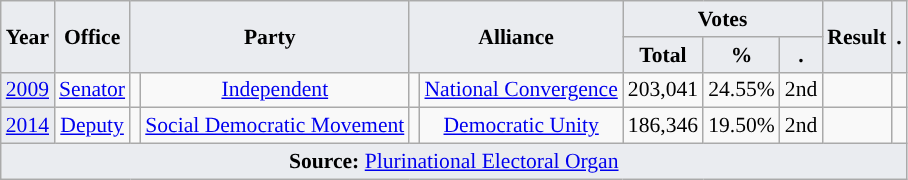<table class="wikitable" style="font-size:90%; text-align:center;">
<tr>
<th style="background-color:#EAECF0;" rowspan=2>Year</th>
<th style="background-color:#EAECF0;" rowspan=2>Office</th>
<th style="background-color:#EAECF0;" colspan=2 rowspan=2>Party</th>
<th style="background-color:#EAECF0;" colspan=2 rowspan=2>Alliance</th>
<th style="background-color:#EAECF0;" colspan=3>Votes</th>
<th style="background-color:#EAECF0;" rowspan=2>Result</th>
<th style="background-color:#EAECF0;" rowspan=2>.</th>
</tr>
<tr>
<th style="background-color:#EAECF0;">Total</th>
<th style="background-color:#EAECF0;">%</th>
<th style="background-color:#EAECF0;">.</th>
</tr>
<tr>
<td style="background-color:#EAECF0;"><a href='#'>2009</a></td>
<td><a href='#'>Senator</a></td>
<td style="background-color:"></td>
<td><a href='#'>Independent</a></td>
<td style="background-color:"></td>
<td><a href='#'>National Convergence</a></td>
<td>203,041</td>
<td>24.55%</td>
<td>2nd</td>
<td></td>
<td></td>
</tr>
<tr>
<td style="background-color:#EAECF0;"><a href='#'>2014</a></td>
<td><a href='#'>Deputy</a></td>
<td style="background-color:"></td>
<td><a href='#'>Social Democratic Movement</a></td>
<td style="background-color:"></td>
<td><a href='#'>Democratic Unity</a></td>
<td>186,346</td>
<td>19.50%</td>
<td>2nd</td>
<td></td>
<td></td>
</tr>
<tr>
<td style="background-color:#EAECF0;" colspan=11><strong>Source:</strong> <a href='#'>Plurinational Electoral Organ</a>  </td>
</tr>
</table>
